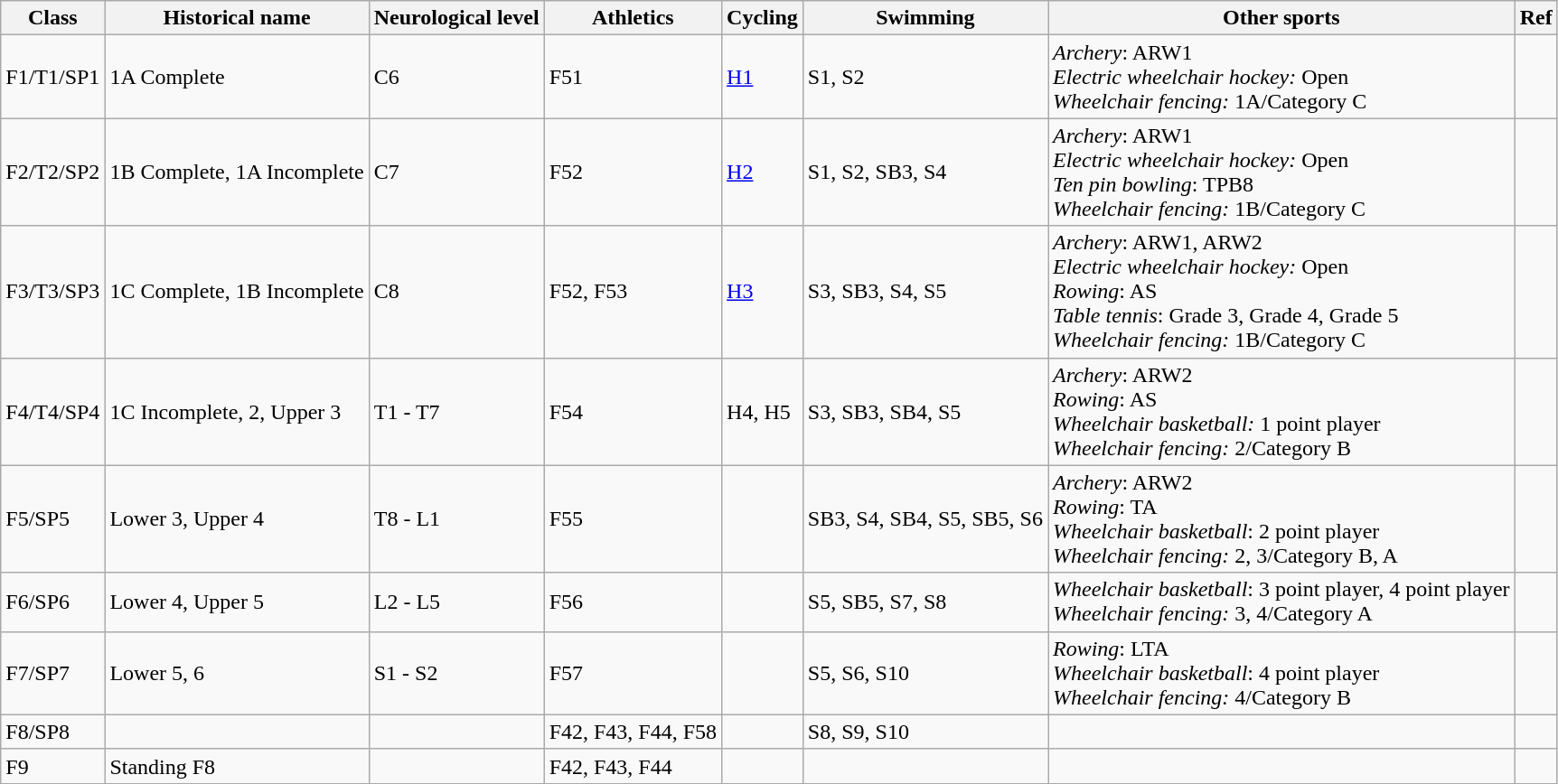<table class="wikitable">
<tr>
<th>Class</th>
<th>Historical name</th>
<th>Neurological level</th>
<th>Athletics</th>
<th>Cycling</th>
<th>Swimming</th>
<th>Other sports</th>
<th>Ref</th>
</tr>
<tr>
<td>F1/T1/SP1</td>
<td>1A Complete</td>
<td>C6</td>
<td>F51</td>
<td><a href='#'>H1</a></td>
<td>S1, S2</td>
<td><em>Archery</em>: ARW1<br><em>Electric wheelchair hockey:</em> Open<br><em>Wheelchair fencing:</em> 1A/Category C</td>
<td></td>
</tr>
<tr>
<td>F2/T2/SP2</td>
<td>1B Complete, 1A Incomplete</td>
<td>C7</td>
<td>F52</td>
<td><a href='#'>H2</a></td>
<td>S1, S2, SB3, S4</td>
<td><em>Archery</em>: ARW1<br><em>Electric wheelchair hockey:</em> Open<br><em>Ten pin bowling</em>: TPB8<br><em>Wheelchair fencing:</em> 1B/Category C</td>
<td></td>
</tr>
<tr>
<td>F3/T3/SP3</td>
<td>1C Complete, 1B Incomplete</td>
<td>C8</td>
<td>F52, F53</td>
<td><a href='#'>H3</a></td>
<td>S3, SB3, S4, S5</td>
<td><em>Archery</em>: ARW1, ARW2<br><em>Electric wheelchair hockey:</em> Open<br><em>Rowing</em>: AS<br><em>Table tennis</em>: Grade 3, Grade 4, Grade 5<br><em>Wheelchair fencing:</em> 1B/Category C</td>
<td></td>
</tr>
<tr>
<td>F4/T4/SP4</td>
<td>1C Incomplete, 2, Upper 3</td>
<td>T1 - T7</td>
<td>F54</td>
<td>H4, H5</td>
<td>S3, SB3, SB4, S5</td>
<td><em>Archery</em>: ARW2<br><em>Rowing</em>: AS<br><em>Wheelchair basketball:</em> 1 point player<br><em>Wheelchair fencing:</em> 2/Category B</td>
<td></td>
</tr>
<tr>
<td>F5/SP5</td>
<td>Lower 3, Upper 4</td>
<td>T8 - L1</td>
<td>F55</td>
<td></td>
<td>SB3, S4, SB4, S5, SB5, S6</td>
<td><em>Archery</em>: ARW2<br><em>Rowing</em>: TA<br><em>Wheelchair basketball</em>: 2 point player<br><em>Wheelchair fencing:</em> 2, 3/Category B, A</td>
<td></td>
</tr>
<tr>
<td>F6/SP6</td>
<td>Lower 4, Upper 5</td>
<td>L2 - L5</td>
<td>F56</td>
<td></td>
<td>S5, SB5, S7, S8</td>
<td><em>Wheelchair basketball</em>: 3 point player, 4 point player<br><em>Wheelchair fencing:</em> 3, 4/Category A</td>
<td></td>
</tr>
<tr>
<td>F7/SP7</td>
<td>Lower 5, 6</td>
<td>S1 - S2</td>
<td>F57</td>
<td></td>
<td>S5, S6, S10</td>
<td><em>Rowing</em>: LTA<br><em>Wheelchair basketball</em>: 4 point player<br><em>Wheelchair fencing:</em> 4/Category B</td>
<td></td>
</tr>
<tr>
<td>F8/SP8</td>
<td></td>
<td></td>
<td>F42, F43, F44, F58</td>
<td></td>
<td>S8, S9, S10</td>
<td></td>
<td></td>
</tr>
<tr>
<td>F9</td>
<td>Standing F8</td>
<td></td>
<td>F42, F43, F44</td>
<td></td>
<td></td>
<td></td>
<td></td>
</tr>
</table>
